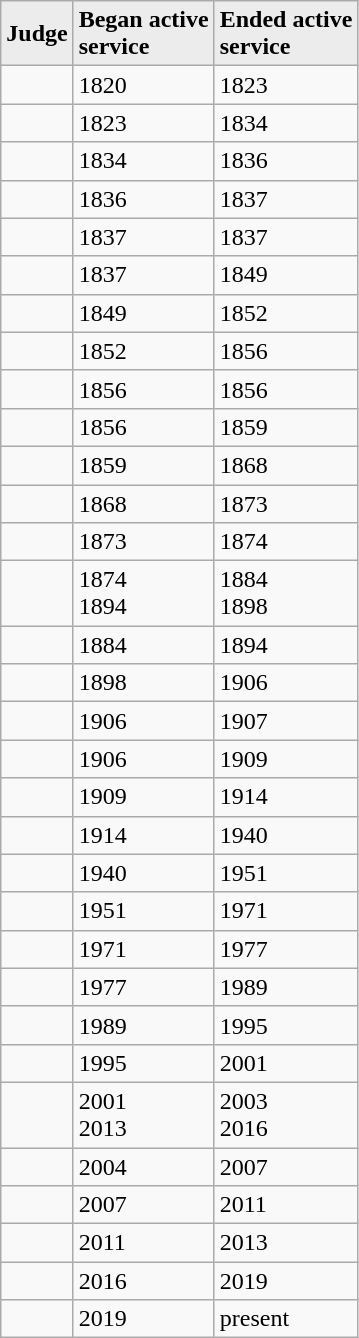<table class="sortable wikitable">
<tr bgcolor="#ececec">
<td><strong>Judge</strong></td>
<td><strong>Began active<br>service</strong></td>
<td><strong>Ended active<br>service</strong></td>
</tr>
<tr>
<td></td>
<td>1820</td>
<td>1823</td>
</tr>
<tr>
<td></td>
<td>1823</td>
<td>1834</td>
</tr>
<tr>
<td></td>
<td>1834</td>
<td>1836</td>
</tr>
<tr>
<td></td>
<td>1836</td>
<td>1837</td>
</tr>
<tr>
<td></td>
<td>1837</td>
<td>1837</td>
</tr>
<tr>
<td></td>
<td>1837</td>
<td>1849</td>
</tr>
<tr>
<td></td>
<td>1849</td>
<td>1852</td>
</tr>
<tr>
<td></td>
<td>1852</td>
<td>1856</td>
</tr>
<tr>
<td></td>
<td>1856</td>
<td>1856</td>
</tr>
<tr>
<td></td>
<td>1856</td>
<td>1859</td>
</tr>
<tr>
<td></td>
<td>1859</td>
<td>1868</td>
</tr>
<tr>
<td></td>
<td>1868</td>
<td>1873</td>
</tr>
<tr>
<td></td>
<td>1873</td>
<td>1874</td>
</tr>
<tr>
<td></td>
<td>1874<br>1894</td>
<td>1884<br>1898</td>
</tr>
<tr>
<td></td>
<td>1884</td>
<td>1894</td>
</tr>
<tr>
<td></td>
<td>1898</td>
<td>1906</td>
</tr>
<tr>
<td></td>
<td>1906</td>
<td>1907</td>
</tr>
<tr>
<td></td>
<td>1906</td>
<td>1909</td>
</tr>
<tr>
<td></td>
<td>1909</td>
<td>1914</td>
</tr>
<tr>
<td></td>
<td>1914</td>
<td>1940</td>
</tr>
<tr>
<td></td>
<td>1940</td>
<td>1951</td>
</tr>
<tr>
<td></td>
<td>1951</td>
<td>1971</td>
</tr>
<tr>
<td></td>
<td>1971</td>
<td>1977</td>
</tr>
<tr>
<td></td>
<td>1977</td>
<td>1989</td>
</tr>
<tr>
<td></td>
<td>1989</td>
<td>1995</td>
</tr>
<tr>
<td></td>
<td>1995</td>
<td>2001</td>
</tr>
<tr>
<td></td>
<td>2001<br>2013</td>
<td>2003<br>2016</td>
</tr>
<tr>
<td></td>
<td>2004</td>
<td>2007</td>
</tr>
<tr>
<td></td>
<td>2007</td>
<td>2011</td>
</tr>
<tr>
<td></td>
<td>2011</td>
<td>2013</td>
</tr>
<tr>
<td></td>
<td>2016</td>
<td>2019</td>
</tr>
<tr>
<td></td>
<td>2019</td>
<td>present</td>
</tr>
</table>
